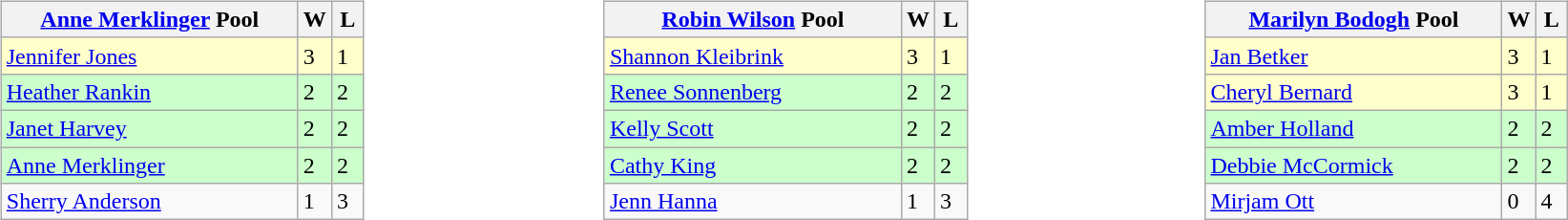<table>
<tr>
<td valign=top width=10%><br><table class=wikitable>
<tr>
<th width=200><a href='#'>Anne Merklinger</a> Pool</th>
<th width=15>W</th>
<th width=15>L</th>
</tr>
<tr bgcolor=#ffffcc>
<td> <a href='#'>Jennifer Jones</a></td>
<td>3</td>
<td>1</td>
</tr>
<tr bgcolor=#ccffcc>
<td> <a href='#'>Heather Rankin</a></td>
<td>2</td>
<td>2</td>
</tr>
<tr bgcolor=#ccffcc>
<td> <a href='#'>Janet Harvey</a></td>
<td>2</td>
<td>2</td>
</tr>
<tr bgcolor=#ccffcc>
<td> <a href='#'>Anne Merklinger</a></td>
<td>2</td>
<td>2</td>
</tr>
<tr>
<td> <a href='#'>Sherry Anderson</a></td>
<td>1</td>
<td>3</td>
</tr>
</table>
</td>
<td valign=top width=10%><br><table class=wikitable>
<tr>
<th width=200><a href='#'>Robin Wilson</a> Pool</th>
<th width=15>W</th>
<th width=15>L</th>
</tr>
<tr bgcolor=#ffffcc>
<td> <a href='#'>Shannon Kleibrink</a></td>
<td>3</td>
<td>1</td>
</tr>
<tr bgcolor=#ccffcc>
<td> <a href='#'>Renee Sonnenberg</a></td>
<td>2</td>
<td>2</td>
</tr>
<tr bgcolor=#ccffcc>
<td> <a href='#'>Kelly Scott</a></td>
<td>2</td>
<td>2</td>
</tr>
<tr bgcolor=#ccffcc>
<td> <a href='#'>Cathy King</a></td>
<td>2</td>
<td>2</td>
</tr>
<tr>
<td> <a href='#'>Jenn Hanna</a></td>
<td>1</td>
<td>3</td>
</tr>
</table>
</td>
<td valign=top width=10%><br><table class=wikitable>
<tr>
<th width=200><a href='#'>Marilyn Bodogh</a> Pool</th>
<th width=15>W</th>
<th width=15>L</th>
</tr>
<tr bgcolor=#ffffcc>
<td> <a href='#'>Jan Betker</a></td>
<td>3</td>
<td>1</td>
</tr>
<tr bgcolor=#ffffcc>
<td> <a href='#'>Cheryl Bernard</a></td>
<td>3</td>
<td>1</td>
</tr>
<tr bgcolor=#ccffcc>
<td> <a href='#'>Amber Holland</a></td>
<td>2</td>
<td>2</td>
</tr>
<tr bgcolor=#ccffcc>
<td> <a href='#'>Debbie McCormick</a></td>
<td>2</td>
<td>2</td>
</tr>
<tr>
<td> <a href='#'>Mirjam Ott</a></td>
<td>0</td>
<td>4</td>
</tr>
</table>
</td>
</tr>
</table>
